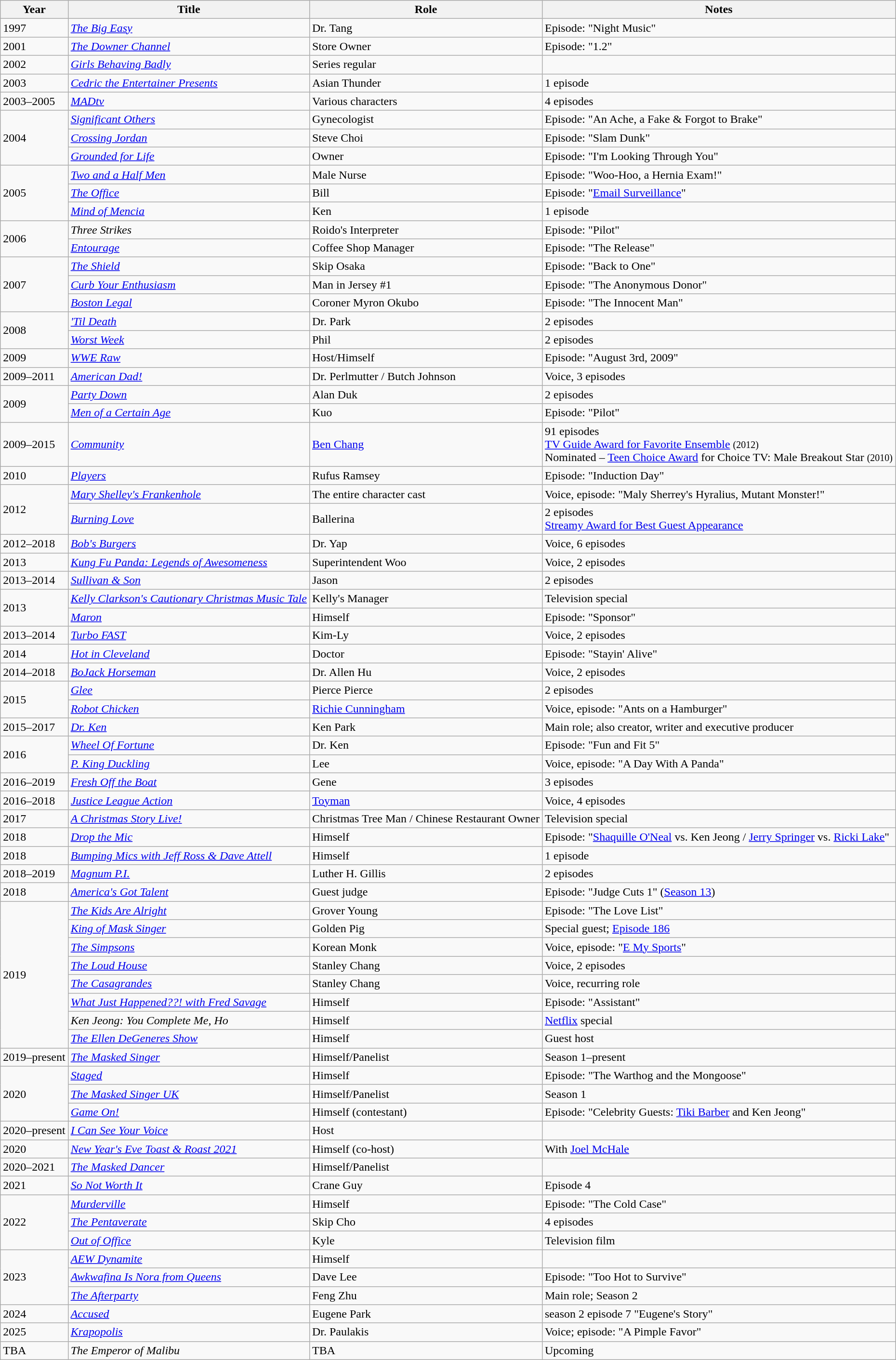<table class="wikitable sortable">
<tr>
<th>Year</th>
<th>Title</th>
<th>Role</th>
<th>Notes</th>
</tr>
<tr>
<td>1997</td>
<td><em><a href='#'>The Big Easy</a></em></td>
<td>Dr. Tang</td>
<td>Episode: "Night Music"</td>
</tr>
<tr>
<td>2001</td>
<td><em><a href='#'>The Downer Channel</a></em></td>
<td>Store Owner</td>
<td>Episode: "1.2"</td>
</tr>
<tr>
<td>2002</td>
<td><em><a href='#'>Girls Behaving Badly</a></em></td>
<td>Series regular</td>
<td></td>
</tr>
<tr>
<td>2003</td>
<td><em><a href='#'>Cedric the Entertainer Presents</a></em></td>
<td>Asian Thunder</td>
<td>1 episode</td>
</tr>
<tr>
<td>2003–2005</td>
<td><em><a href='#'>MADtv</a></em></td>
<td>Various characters</td>
<td>4 episodes</td>
</tr>
<tr>
<td rowspan="3">2004</td>
<td><em><a href='#'>Significant Others</a></em></td>
<td>Gynecologist</td>
<td>Episode: "An Ache, a Fake & Forgot to Brake"</td>
</tr>
<tr>
<td><em><a href='#'>Crossing Jordan</a></em></td>
<td>Steve Choi</td>
<td>Episode: "Slam Dunk"</td>
</tr>
<tr>
<td><em><a href='#'>Grounded for Life</a></em></td>
<td>Owner</td>
<td>Episode: "I'm Looking Through You"</td>
</tr>
<tr>
<td rowspan="3">2005</td>
<td><em><a href='#'>Two and a Half Men</a></em></td>
<td>Male Nurse</td>
<td>Episode: "Woo-Hoo, a Hernia Exam!"</td>
</tr>
<tr>
<td><em><a href='#'>The Office</a></em></td>
<td>Bill</td>
<td>Episode: "<a href='#'>Email Surveillance</a>"</td>
</tr>
<tr>
<td><em><a href='#'>Mind of Mencia</a></em></td>
<td>Ken</td>
<td>1 episode</td>
</tr>
<tr>
<td rowspan="2">2006</td>
<td><em>Three Strikes</em></td>
<td>Roido's Interpreter</td>
<td>Episode: "Pilot"</td>
</tr>
<tr>
<td><em><a href='#'>Entourage</a></em></td>
<td>Coffee Shop Manager</td>
<td>Episode: "The Release"</td>
</tr>
<tr>
<td rowspan="3">2007</td>
<td><em><a href='#'>The Shield</a></em></td>
<td>Skip Osaka</td>
<td>Episode: "Back to One"</td>
</tr>
<tr>
<td><em><a href='#'>Curb Your Enthusiasm</a></em></td>
<td>Man in Jersey #1</td>
<td>Episode: "The Anonymous Donor"</td>
</tr>
<tr>
<td><em><a href='#'>Boston Legal</a></em></td>
<td>Coroner Myron Okubo</td>
<td>Episode: "The Innocent Man"</td>
</tr>
<tr>
<td rowspan="2">2008</td>
<td><em><a href='#'>'Til Death</a></em></td>
<td>Dr. Park</td>
<td>2 episodes</td>
</tr>
<tr>
<td><em><a href='#'>Worst Week</a></em></td>
<td>Phil</td>
<td>2 episodes</td>
</tr>
<tr>
<td>2009</td>
<td><em><a href='#'>WWE Raw</a></em></td>
<td>Host/Himself</td>
<td>Episode: "August 3rd, 2009"</td>
</tr>
<tr>
<td>2009–2011</td>
<td><em><a href='#'>American Dad!</a></em></td>
<td>Dr. Perlmutter / Butch Johnson</td>
<td>Voice, 3 episodes</td>
</tr>
<tr>
<td rowspan="2">2009</td>
<td><em><a href='#'>Party Down</a></em></td>
<td>Alan Duk</td>
<td>2 episodes</td>
</tr>
<tr>
<td><em><a href='#'>Men of a Certain Age</a></em></td>
<td>Kuo</td>
<td>Episode: "Pilot"</td>
</tr>
<tr>
<td>2009–2015</td>
<td><em><a href='#'>Community</a></em></td>
<td><a href='#'>Ben Chang</a></td>
<td>91 episodes<br><a href='#'>TV Guide Award for Favorite Ensemble</a> <small>(2012)</small><br>Nominated – <a href='#'>Teen Choice Award</a> for Choice TV: Male Breakout Star <small>(2010)</small></td>
</tr>
<tr>
<td>2010</td>
<td><em><a href='#'>Players</a></em></td>
<td>Rufus Ramsey</td>
<td>Episode: "Induction Day"</td>
</tr>
<tr>
<td rowspan="2">2012</td>
<td><em><a href='#'>Mary Shelley's Frankenhole</a></em></td>
<td>The entire character cast</td>
<td>Voice, episode: "Maly Sherrey's Hyralius, Mutant Monster!"</td>
</tr>
<tr>
<td><em><a href='#'>Burning Love</a></em></td>
<td>Ballerina</td>
<td>2 episodes<br><a href='#'>Streamy Award for Best Guest Appearance</a></td>
</tr>
<tr>
<td>2012–2018</td>
<td><em><a href='#'>Bob's Burgers</a></em></td>
<td>Dr. Yap</td>
<td>Voice, 6 episodes</td>
</tr>
<tr>
<td>2013</td>
<td><em><a href='#'>Kung Fu Panda: Legends of Awesomeness</a></em></td>
<td>Superintendent Woo</td>
<td>Voice, 2 episodes</td>
</tr>
<tr>
<td>2013–2014</td>
<td><em><a href='#'>Sullivan & Son</a></em></td>
<td>Jason</td>
<td>2 episodes</td>
</tr>
<tr>
<td rowspan="2">2013</td>
<td><em><a href='#'>Kelly Clarkson's Cautionary Christmas Music Tale</a></em></td>
<td>Kelly's Manager</td>
<td>Television special</td>
</tr>
<tr>
<td><em><a href='#'>Maron</a></em></td>
<td>Himself</td>
<td>Episode: "Sponsor"</td>
</tr>
<tr>
<td>2013–2014</td>
<td><em><a href='#'>Turbo FAST</a></em></td>
<td>Kim-Ly</td>
<td>Voice, 2 episodes</td>
</tr>
<tr>
<td>2014</td>
<td><em><a href='#'>Hot in Cleveland</a></em></td>
<td>Doctor</td>
<td>Episode: "Stayin' Alive"</td>
</tr>
<tr>
<td>2014–2018</td>
<td><em><a href='#'>BoJack Horseman</a></em></td>
<td>Dr. Allen Hu</td>
<td>Voice, 2 episodes</td>
</tr>
<tr>
<td rowspan="2">2015</td>
<td><em><a href='#'>Glee</a></em></td>
<td>Pierce Pierce</td>
<td>2 episodes</td>
</tr>
<tr>
<td><em><a href='#'>Robot Chicken</a></em></td>
<td><a href='#'>Richie Cunningham</a></td>
<td>Voice, episode: "Ants on a Hamburger"</td>
</tr>
<tr>
<td>2015–2017</td>
<td><em><a href='#'>Dr. Ken</a></em></td>
<td>Ken Park</td>
<td>Main role; also creator, writer and executive producer</td>
</tr>
<tr>
<td rowspan="2">2016</td>
<td><em><a href='#'>Wheel Of Fortune</a></em></td>
<td>Dr. Ken</td>
<td>Episode: "Fun and Fit 5"</td>
</tr>
<tr>
<td><em><a href='#'>P. King Duckling</a></em></td>
<td>Lee</td>
<td>Voice, episode: "A Day With A Panda"</td>
</tr>
<tr>
<td>2016–2019</td>
<td><em><a href='#'>Fresh Off the Boat</a></em></td>
<td>Gene</td>
<td>3 episodes</td>
</tr>
<tr>
<td>2016–2018</td>
<td><em><a href='#'>Justice League Action</a></em></td>
<td><a href='#'>Toyman</a></td>
<td>Voice, 4 episodes</td>
</tr>
<tr>
<td>2017</td>
<td><em><a href='#'>A Christmas Story Live!</a></em></td>
<td>Christmas Tree Man / Chinese Restaurant Owner</td>
<td>Television special</td>
</tr>
<tr>
<td>2018</td>
<td><em><a href='#'>Drop the Mic</a></em></td>
<td>Himself</td>
<td>Episode: "<a href='#'>Shaquille O'Neal</a> vs. Ken Jeong / <a href='#'>Jerry Springer</a> vs. <a href='#'>Ricki Lake</a>"</td>
</tr>
<tr>
<td>2018</td>
<td><em><a href='#'>Bumping Mics with Jeff Ross & Dave Attell</a></em></td>
<td>Himself</td>
<td>1 episode</td>
</tr>
<tr>
<td>2018–2019</td>
<td><em><a href='#'>Magnum P.I.</a></em></td>
<td>Luther H. Gillis</td>
<td>2 episodes</td>
</tr>
<tr>
<td>2018</td>
<td><em><a href='#'>America's Got Talent</a></em></td>
<td>Guest judge</td>
<td>Episode: "Judge Cuts 1" (<a href='#'>Season 13</a>)</td>
</tr>
<tr>
<td rowspan="8">2019</td>
<td><em><a href='#'>The Kids Are Alright</a></em></td>
<td>Grover Young</td>
<td>Episode: "The Love List"</td>
</tr>
<tr>
<td><em><a href='#'>King of Mask Singer</a></em></td>
<td>Golden Pig</td>
<td>Special guest; <a href='#'>Episode 186</a></td>
</tr>
<tr>
<td><em><a href='#'>The Simpsons</a></em></td>
<td>Korean Monk</td>
<td>Voice, episode: "<a href='#'>E My Sports</a>"</td>
</tr>
<tr>
<td><em><a href='#'>The Loud House</a></em></td>
<td>Stanley Chang</td>
<td>Voice, 2 episodes</td>
</tr>
<tr>
<td><em><a href='#'>The Casagrandes</a></em></td>
<td>Stanley Chang</td>
<td>Voice, recurring role</td>
</tr>
<tr>
<td><em><a href='#'>What Just Happened??! with Fred Savage</a></em></td>
<td>Himself</td>
<td>Episode: "Assistant"</td>
</tr>
<tr>
<td><em>Ken Jeong: You Complete Me, Ho</em></td>
<td>Himself</td>
<td><a href='#'>Netflix</a> special</td>
</tr>
<tr>
<td><em><a href='#'>The Ellen DeGeneres Show</a></em></td>
<td>Himself</td>
<td>Guest host</td>
</tr>
<tr>
<td>2019–present</td>
<td><em><a href='#'>The Masked Singer</a></em></td>
<td>Himself/Panelist</td>
<td>Season 1–present</td>
</tr>
<tr>
<td rowspan="3">2020</td>
<td><em><a href='#'>Staged</a></em></td>
<td>Himself</td>
<td>Episode: "The Warthog and the Mongoose"</td>
</tr>
<tr>
<td><em><a href='#'>The Masked Singer UK</a></em></td>
<td>Himself/Panelist</td>
<td>Season 1</td>
</tr>
<tr>
<td><em><a href='#'>Game On!</a></em></td>
<td>Himself (contestant)</td>
<td>Episode: "Celebrity Guests: <a href='#'>Tiki Barber</a> and Ken Jeong"</td>
</tr>
<tr>
<td>2020–present</td>
<td><em><a href='#'>I Can See Your Voice</a></em></td>
<td>Host</td>
<td></td>
</tr>
<tr>
<td>2020</td>
<td><em><a href='#'>New Year's Eve Toast & Roast 2021</a></em></td>
<td>Himself (co-host)</td>
<td>With <a href='#'>Joel McHale</a></td>
</tr>
<tr>
<td>2020–2021</td>
<td><em><a href='#'>The Masked Dancer</a></em></td>
<td>Himself/Panelist</td>
<td></td>
</tr>
<tr>
<td>2021</td>
<td><em><a href='#'>So Not Worth It</a></em></td>
<td>Crane Guy</td>
<td>Episode 4</td>
</tr>
<tr>
<td rowspan="3">2022</td>
<td><em><a href='#'>Murderville</a></em></td>
<td>Himself</td>
<td>Episode: "The Cold Case"</td>
</tr>
<tr>
<td><em><a href='#'>The Pentaverate</a></em></td>
<td>Skip Cho</td>
<td>4 episodes</td>
</tr>
<tr>
<td><em><a href='#'>Out of Office</a></em></td>
<td>Kyle</td>
<td>Television film</td>
</tr>
<tr>
<td rowspan="3">2023</td>
<td><em><a href='#'>AEW Dynamite</a></em></td>
<td>Himself</td>
<td></td>
</tr>
<tr>
<td><em><a href='#'>Awkwafina Is Nora from Queens</a></em></td>
<td>Dave Lee</td>
<td>Episode: "Too Hot to Survive"</td>
</tr>
<tr>
<td><em><a href='#'>The Afterparty</a></em></td>
<td>Feng Zhu</td>
<td>Main role; Season 2</td>
</tr>
<tr>
<td>2024</td>
<td><em><a href='#'>Accused</a></em></td>
<td>Eugene Park</td>
<td>season 2 episode 7 "Eugene's Story"</td>
</tr>
<tr>
<td>2025</td>
<td><em><a href='#'>Krapopolis</a></em></td>
<td>Dr. Paulakis</td>
<td>Voice; episode: "A Pimple Favor"</td>
</tr>
<tr>
<td>TBA</td>
<td><em>The Emperor of Malibu</em></td>
<td>TBA</td>
<td>Upcoming</td>
</tr>
</table>
